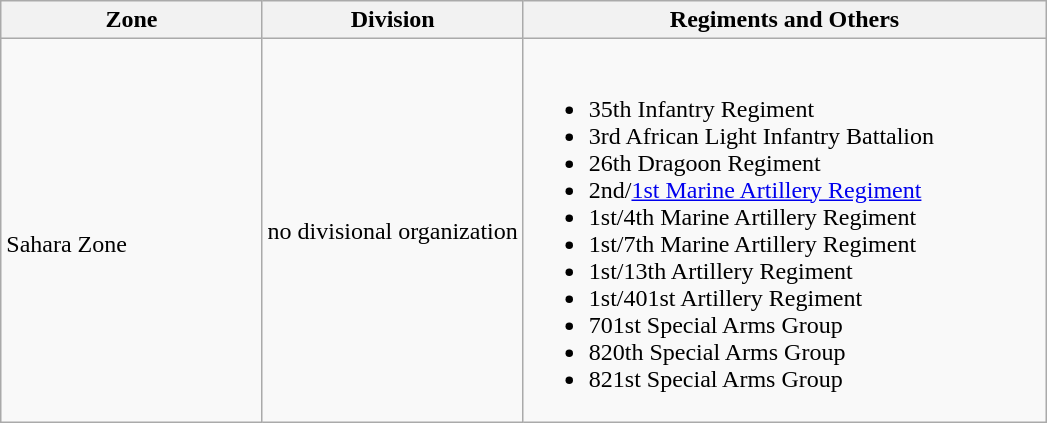<table class="wikitable">
<tr>
<th width=25%>Zone</th>
<th width=25%>Division</th>
<th>Regiments and Others</th>
</tr>
<tr>
<td rowspan=1><br>Sahara Zone</td>
<td>no divisional organization</td>
<td><br><ul><li>35th Infantry Regiment</li><li>3rd African Light Infantry Battalion</li><li>26th Dragoon Regiment</li><li>2nd/<a href='#'>1st Marine Artillery Regiment</a></li><li>1st/4th Marine Artillery Regiment</li><li>1st/7th Marine Artillery Regiment</li><li>1st/13th Artillery Regiment</li><li>1st/401st Artillery Regiment</li><li>701st Special Arms Group</li><li>820th Special Arms Group</li><li>821st Special Arms Group</li></ul></td>
</tr>
</table>
